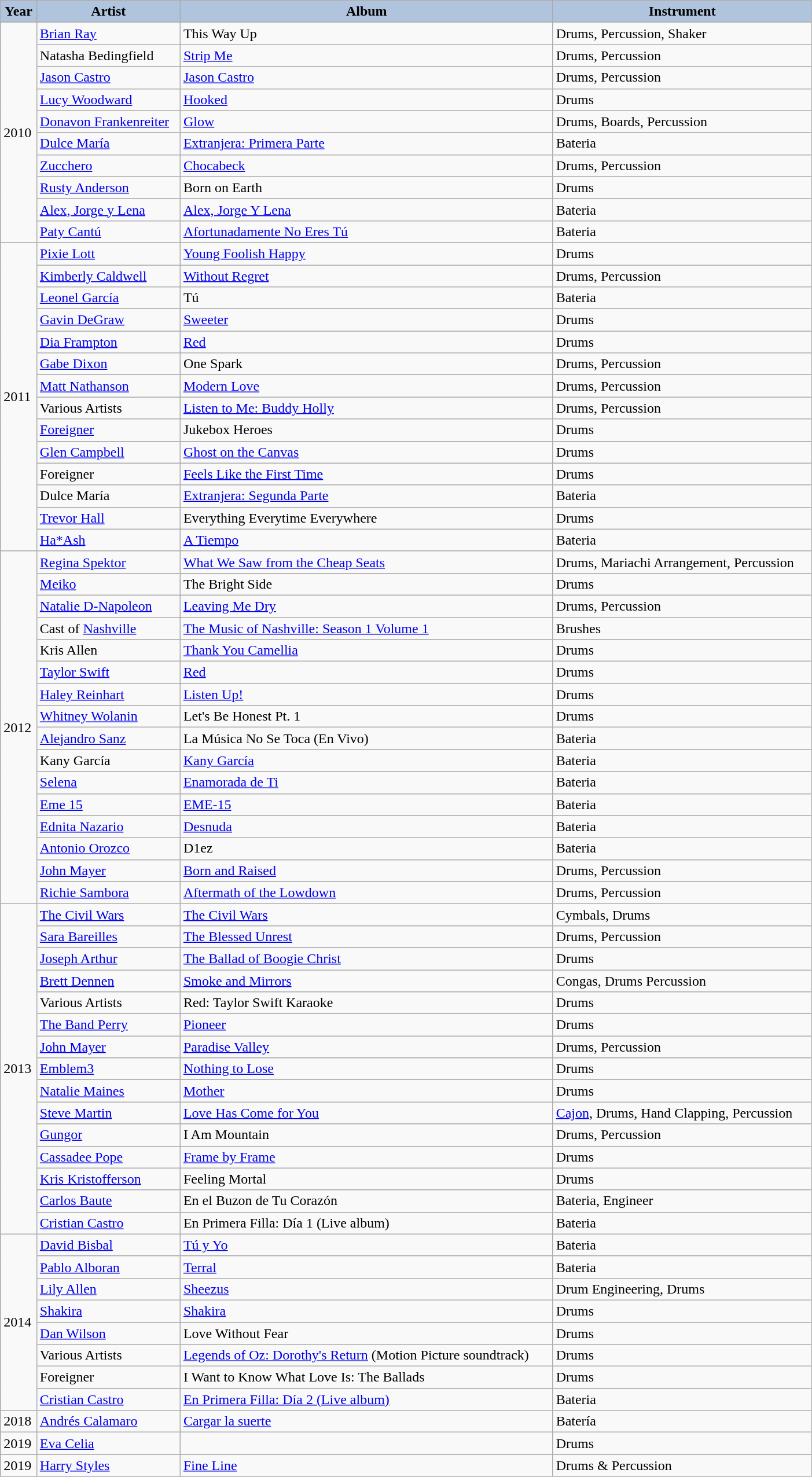<table class="wikitable" width="74%" style="font-size: 100%;">
<tr>
<th style="background:#B0C4DE;">Year</th>
<th style="background:#B0C4DE;">Artist</th>
<th style="background:#B0C4DE;">Album</th>
<th style="background:#B0C4DE;">Instrument</th>
</tr>
<tr>
<td rowspan="10">2010</td>
<td><a href='#'>Brian Ray</a></td>
<td>This Way Up</td>
<td>Drums, Percussion, Shaker</td>
</tr>
<tr>
<td>Natasha Bedingfield</td>
<td><a href='#'>Strip Me</a></td>
<td>Drums, Percussion</td>
</tr>
<tr>
<td><a href='#'>Jason Castro</a></td>
<td><a href='#'>Jason Castro</a></td>
<td>Drums, Percussion</td>
</tr>
<tr>
<td><a href='#'>Lucy Woodward</a></td>
<td><a href='#'>Hooked</a></td>
<td>Drums</td>
</tr>
<tr>
<td><a href='#'>Donavon Frankenreiter</a></td>
<td><a href='#'>Glow</a></td>
<td>Drums, Boards, Percussion</td>
</tr>
<tr>
<td><a href='#'>Dulce María</a></td>
<td><a href='#'>Extranjera: Primera Parte</a></td>
<td>Bateria</td>
</tr>
<tr>
<td><a href='#'>Zucchero</a></td>
<td><a href='#'>Chocabeck</a></td>
<td>Drums, Percussion</td>
</tr>
<tr>
<td><a href='#'>Rusty Anderson</a></td>
<td>Born on Earth</td>
<td>Drums</td>
</tr>
<tr>
<td><a href='#'>Alex, Jorge y Lena</a></td>
<td><a href='#'>Alex, Jorge Y Lena</a></td>
<td>Bateria</td>
</tr>
<tr>
<td><a href='#'>Paty Cantú</a></td>
<td><a href='#'>Afortunadamente No Eres Tú</a></td>
<td>Bateria</td>
</tr>
<tr>
<td rowspan="14">2011</td>
<td><a href='#'>Pixie Lott</a></td>
<td><a href='#'>Young Foolish Happy</a></td>
<td>Drums</td>
</tr>
<tr>
<td><a href='#'>Kimberly Caldwell</a></td>
<td><a href='#'>Without Regret</a></td>
<td>Drums, Percussion</td>
</tr>
<tr>
<td><a href='#'>Leonel García</a></td>
<td>Tú</td>
<td>Bateria</td>
</tr>
<tr>
<td><a href='#'>Gavin DeGraw</a></td>
<td><a href='#'>Sweeter</a></td>
<td>Drums</td>
</tr>
<tr>
<td><a href='#'>Dia Frampton</a></td>
<td><a href='#'>Red</a></td>
<td>Drums</td>
</tr>
<tr>
<td><a href='#'>Gabe Dixon</a></td>
<td>One Spark</td>
<td>Drums, Percussion</td>
</tr>
<tr>
<td><a href='#'>Matt Nathanson</a></td>
<td><a href='#'>Modern Love</a></td>
<td>Drums, Percussion</td>
</tr>
<tr>
<td>Various Artists</td>
<td><a href='#'>Listen to Me: Buddy Holly</a></td>
<td>Drums, Percussion</td>
</tr>
<tr>
<td><a href='#'>Foreigner</a></td>
<td>Jukebox Heroes</td>
<td>Drums</td>
</tr>
<tr>
<td><a href='#'>Glen Campbell</a></td>
<td><a href='#'>Ghost on the Canvas</a></td>
<td>Drums</td>
</tr>
<tr>
<td>Foreigner</td>
<td><a href='#'>Feels Like the First Time</a></td>
<td>Drums</td>
</tr>
<tr>
<td>Dulce María</td>
<td><a href='#'>Extranjera: Segunda Parte</a></td>
<td>Bateria</td>
</tr>
<tr>
<td><a href='#'>Trevor Hall</a></td>
<td>Everything Everytime Everywhere</td>
<td>Drums</td>
</tr>
<tr>
<td><a href='#'>Ha*Ash</a></td>
<td><a href='#'>A Tiempo</a></td>
<td>Bateria</td>
</tr>
<tr>
<td rowspan="16">2012</td>
<td><a href='#'>Regina Spektor</a></td>
<td><a href='#'>What We Saw from the Cheap Seats</a></td>
<td>Drums, Mariachi Arrangement, Percussion</td>
</tr>
<tr>
<td><a href='#'>Meiko</a></td>
<td>The Bright Side</td>
<td>Drums</td>
</tr>
<tr>
<td><a href='#'>Natalie D-Napoleon</a></td>
<td><a href='#'>Leaving Me Dry</a></td>
<td>Drums, Percussion</td>
</tr>
<tr>
<td>Cast of <a href='#'>Nashville</a></td>
<td><a href='#'>The Music of Nashville: Season 1 Volume 1</a></td>
<td>Brushes</td>
</tr>
<tr>
<td>Kris Allen</td>
<td><a href='#'>Thank You Camellia</a></td>
<td>Drums</td>
</tr>
<tr>
<td><a href='#'>Taylor Swift</a></td>
<td><a href='#'>Red</a></td>
<td>Drums</td>
</tr>
<tr>
<td><a href='#'>Haley Reinhart</a></td>
<td><a href='#'>Listen Up!</a></td>
<td>Drums</td>
</tr>
<tr>
<td><a href='#'>Whitney Wolanin</a></td>
<td>Let's Be Honest Pt. 1</td>
<td>Drums</td>
</tr>
<tr>
<td><a href='#'>Alejandro Sanz</a></td>
<td>La Música No Se Toca (En Vivo)</td>
<td>Bateria</td>
</tr>
<tr>
<td>Kany García</td>
<td><a href='#'>Kany García</a></td>
<td>Bateria</td>
</tr>
<tr>
<td><a href='#'>Selena</a></td>
<td><a href='#'>Enamorada de Ti</a></td>
<td>Bateria</td>
</tr>
<tr>
<td><a href='#'>Eme 15</a></td>
<td><a href='#'>EME-15</a></td>
<td>Bateria</td>
</tr>
<tr>
<td><a href='#'>Ednita Nazario</a></td>
<td><a href='#'>Desnuda</a></td>
<td>Bateria</td>
</tr>
<tr>
<td><a href='#'>Antonio Orozco</a></td>
<td>D1ez</td>
<td>Bateria</td>
</tr>
<tr>
<td><a href='#'>John Mayer</a></td>
<td><a href='#'>Born and Raised</a></td>
<td>Drums, Percussion</td>
</tr>
<tr>
<td><a href='#'>Richie Sambora</a></td>
<td><a href='#'>Aftermath of the Lowdown</a></td>
<td>Drums, Percussion</td>
</tr>
<tr>
<td rowspan="15">2013</td>
<td><a href='#'>The Civil Wars</a></td>
<td><a href='#'>The Civil Wars</a></td>
<td>Cymbals, Drums</td>
</tr>
<tr>
<td><a href='#'>Sara Bareilles</a></td>
<td><a href='#'>The Blessed Unrest</a></td>
<td>Drums, Percussion</td>
</tr>
<tr>
<td><a href='#'>Joseph Arthur</a></td>
<td><a href='#'>The Ballad of Boogie Christ</a></td>
<td>Drums</td>
</tr>
<tr>
<td><a href='#'>Brett Dennen</a></td>
<td><a href='#'>Smoke and Mirrors</a></td>
<td>Congas, Drums Percussion</td>
</tr>
<tr>
<td>Various Artists</td>
<td>Red: Taylor Swift Karaoke</td>
<td>Drums</td>
</tr>
<tr>
<td><a href='#'>The Band Perry</a></td>
<td><a href='#'>Pioneer</a></td>
<td>Drums</td>
</tr>
<tr>
<td><a href='#'>John Mayer</a></td>
<td><a href='#'>Paradise Valley</a></td>
<td>Drums, Percussion</td>
</tr>
<tr>
<td><a href='#'>Emblem3</a></td>
<td><a href='#'>Nothing to Lose</a></td>
<td>Drums</td>
</tr>
<tr>
<td><a href='#'>Natalie Maines</a></td>
<td><a href='#'>Mother</a></td>
<td>Drums</td>
</tr>
<tr>
<td><a href='#'>Steve Martin</a></td>
<td><a href='#'>Love Has Come for You</a></td>
<td><a href='#'>Cajon</a>, Drums, Hand Clapping, Percussion</td>
</tr>
<tr>
<td><a href='#'>Gungor</a></td>
<td>I Am Mountain</td>
<td>Drums, Percussion</td>
</tr>
<tr>
<td><a href='#'>Cassadee Pope</a></td>
<td><a href='#'>Frame by Frame</a></td>
<td>Drums</td>
</tr>
<tr>
<td><a href='#'>Kris Kristofferson</a></td>
<td>Feeling Mortal</td>
<td>Drums</td>
</tr>
<tr>
<td><a href='#'>Carlos Baute</a></td>
<td>En el Buzon de Tu Corazón</td>
<td>Bateria, Engineer</td>
</tr>
<tr>
<td><a href='#'>Cristian Castro</a></td>
<td>En Primera Filla: Día 1 (Live album)</td>
<td>Bateria</td>
</tr>
<tr>
<td rowspan="8">2014</td>
<td><a href='#'>David Bisbal</a></td>
<td><a href='#'>Tú y Yo</a></td>
<td>Bateria</td>
</tr>
<tr>
<td><a href='#'>Pablo Alboran</a></td>
<td><a href='#'>Terral</a></td>
<td>Bateria</td>
</tr>
<tr>
<td><a href='#'>Lily Allen</a></td>
<td><a href='#'>Sheezus</a></td>
<td>Drum Engineering, Drums</td>
</tr>
<tr>
<td><a href='#'>Shakira</a></td>
<td><a href='#'>Shakira</a></td>
<td>Drums</td>
</tr>
<tr>
<td><a href='#'>Dan Wilson</a></td>
<td>Love Without Fear</td>
<td>Drums</td>
</tr>
<tr>
<td>Various Artists</td>
<td><a href='#'>Legends of Oz: Dorothy's Return</a> (Motion Picture soundtrack)</td>
<td>Drums</td>
</tr>
<tr>
<td>Foreigner</td>
<td>I Want to Know What Love Is: The Ballads</td>
<td>Drums</td>
</tr>
<tr>
<td><a href='#'>Cristian Castro</a></td>
<td><a href='#'>En Primera Filla: Día 2 (Live album)</a></td>
<td>Bateria</td>
</tr>
<tr>
<td>2018</td>
<td><a href='#'>Andrés Calamaro</a></td>
<td><a href='#'>Cargar la suerte</a></td>
<td>Batería</td>
</tr>
<tr>
<td>2019</td>
<td><a href='#'>Eva Celia</a></td>
<td><em></em></td>
<td>Drums</td>
</tr>
<tr>
<td>2019</td>
<td><a href='#'>Harry Styles</a></td>
<td><a href='#'>Fine Line</a></td>
<td>Drums & Percussion</td>
</tr>
</table>
